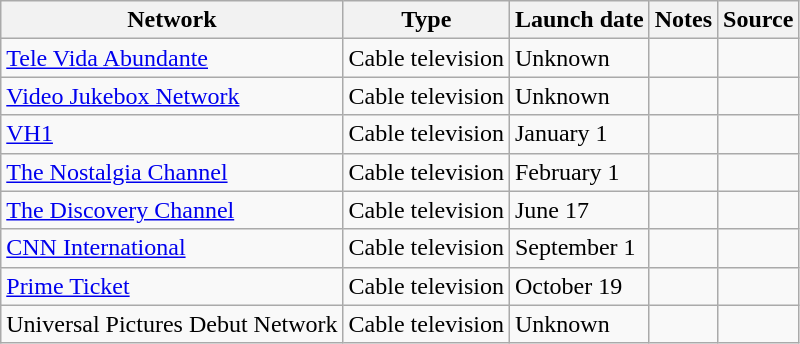<table class="wikitable sortable">
<tr>
<th>Network</th>
<th>Type</th>
<th>Launch date</th>
<th>Notes</th>
<th>Source</th>
</tr>
<tr>
<td><a href='#'>Tele Vida Abundante</a></td>
<td>Cable television</td>
<td>Unknown</td>
<td></td>
<td></td>
</tr>
<tr>
<td><a href='#'>Video Jukebox Network</a></td>
<td>Cable television</td>
<td>Unknown</td>
<td></td>
<td></td>
</tr>
<tr>
<td><a href='#'>VH1</a></td>
<td>Cable television</td>
<td>January 1</td>
<td></td>
<td></td>
</tr>
<tr>
<td><a href='#'>The Nostalgia Channel</a></td>
<td>Cable television</td>
<td>February 1</td>
<td></td>
<td></td>
</tr>
<tr>
<td><a href='#'>The Discovery Channel</a></td>
<td>Cable television</td>
<td>June 17</td>
<td></td>
<td></td>
</tr>
<tr>
<td><a href='#'>CNN International</a></td>
<td>Cable television</td>
<td>September 1</td>
<td></td>
<td></td>
</tr>
<tr>
<td><a href='#'>Prime Ticket</a></td>
<td>Cable television</td>
<td>October 19</td>
<td></td>
<td></td>
</tr>
<tr>
<td>Universal Pictures Debut Network</td>
<td>Cable television</td>
<td>Unknown</td>
<td></td>
<td></td>
</tr>
</table>
